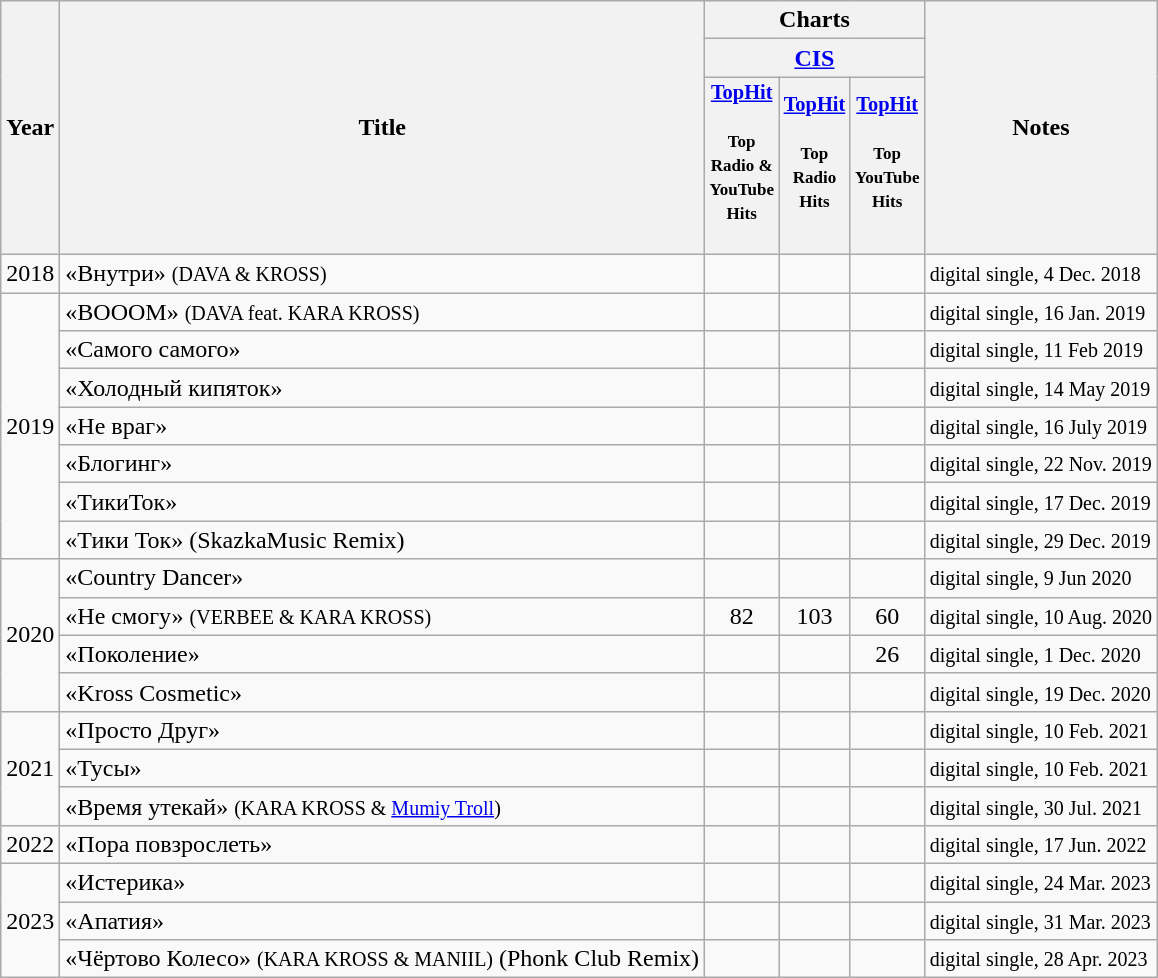<table class="wikitable">
<tr>
<th rowspan="3">Year</th>
<th rowspan="3">Title</th>
<th colspan="3">Charts</th>
<th rowspan="3">Notes</th>
</tr>
<tr>
<th colspan="3"><a href='#'>CIS</a></th>
</tr>
<tr>
<th style="width:3em;font-size:85%;"><a href='#'>TopHit</a><br><br><small>Top Radio & YouTube Hits</small><br><br></th>
<th style="width:3em;font-size:85%;"><a href='#'>TopHit</a><br><br><small>Top Radio Hits</small><br><br></th>
<th style="width:3em;font-size:85%;"><a href='#'>TopHit</a><br><br><small>Top YouTube Hits</small><br><br></th>
</tr>
<tr>
<td rowspan="1" align="center">2018</td>
<td>«Внутри» <small>(DAVA & KROSS)</small></td>
<td></td>
<td></td>
<td></td>
<td><small>digital single</small><small>, 4 Dec. 2018</small></td>
</tr>
<tr>
<td rowspan="7" align="center">2019</td>
<td>«BOOOM» <small>(DAVA feat. </small><small>KARA KROSS)</small></td>
<td></td>
<td></td>
<td></td>
<td><small>digital single</small><small>, 16 Jan. 2019</small></td>
</tr>
<tr>
<td>«Самого самого»</td>
<td></td>
<td></td>
<td></td>
<td><small>digital single</small><small>, 11 Feb 2019</small></td>
</tr>
<tr>
<td>«Холодный кипяток»</td>
<td></td>
<td></td>
<td></td>
<td><small>digital single</small><small>, 14 May 2019</small></td>
</tr>
<tr>
<td>«Не враг»</td>
<td></td>
<td></td>
<td></td>
<td><small>digital single</small><small>, 16 July 2019</small></td>
</tr>
<tr>
<td>«Блогинг»</td>
<td></td>
<td></td>
<td></td>
<td><small>digital single</small><small>, 22 Nov. 2019</small></td>
</tr>
<tr>
<td>«ТикиТок»</td>
<td></td>
<td></td>
<td></td>
<td><small>digital single</small><small>, 17 Dec. 2019</small></td>
</tr>
<tr>
<td>«Тики Ток» (SkazkaMusic Remix)</td>
<td></td>
<td></td>
<td></td>
<td><small>digital single</small><small>, 29 Dec. 2019</small></td>
</tr>
<tr>
<td rowspan="4" align="center">2020</td>
<td>«Country Dancer»</td>
<td></td>
<td></td>
<td></td>
<td><small>digital single</small><small>, 9 Jun 2020</small></td>
</tr>
<tr>
<td>«Не смогу» <small>(VERBEE & KARA KROSS)</small></td>
<td align="center">82</td>
<td align="center">103</td>
<td align="center">60</td>
<td><small>digital single</small><small>, 10 Aug. 2020</small></td>
</tr>
<tr>
<td>«Поколение»</td>
<td></td>
<td></td>
<td align="center">26</td>
<td><small>digital single</small><small>, 1 Dec. 2020</small></td>
</tr>
<tr>
<td>«Kross Cosmetic»</td>
<td></td>
<td></td>
<td></td>
<td><small>digital single</small><small>, 19 Dec. 2020</small></td>
</tr>
<tr>
<td rowspan="3">2021</td>
<td>«Просто Друг»</td>
<td></td>
<td></td>
<td></td>
<td><small>digital single</small><small>, 10 Feb. 2021</small></td>
</tr>
<tr>
<td>«Тусы»</td>
<td></td>
<td></td>
<td></td>
<td><small>digital single</small><small>, 10 Feb. 2021</small></td>
</tr>
<tr>
<td>«Время утекай» <small>(KARA KROSS & <a href='#'>Mumiy Troll</a>)</small></td>
<td></td>
<td></td>
<td></td>
<td><small>digital single</small><small>, 30 Jul. 2021</small></td>
</tr>
<tr>
<td>2022</td>
<td>«Пора повзрослеть»</td>
<td></td>
<td></td>
<td></td>
<td><small>digital single</small><small>, 17 Jun. 2022</small></td>
</tr>
<tr>
<td rowspan="3">2023</td>
<td>«Истерика»</td>
<td></td>
<td></td>
<td></td>
<td><small>digital single</small><small>, 24 Mar. 2023</small></td>
</tr>
<tr>
<td>«Апатия»</td>
<td></td>
<td></td>
<td></td>
<td><small>digital single</small><small>, 31 Mar. 2023</small></td>
</tr>
<tr>
<td>«Чёртово Колесо» <small>(KARA KROSS & MANIIL)</small> (Phonk Club Remix)</td>
<td></td>
<td></td>
<td></td>
<td><small>digital single, 28 Apr. 2023</small></td>
</tr>
</table>
